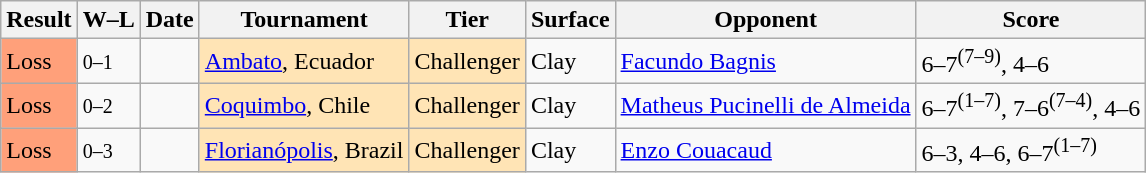<table class="sortable wikitable">
<tr>
<th>Result</th>
<th class="unsortable">W–L</th>
<th>Date</th>
<th>Tournament</th>
<th>Tier</th>
<th>Surface</th>
<th>Opponent</th>
<th class="unsortable">Score</th>
</tr>
<tr>
<td bgcolor=ffA07a>Loss</td>
<td><small>0–1</small></td>
<td><a href='#'></a></td>
<td style="background:moccasin;"><a href='#'>Ambato</a>, Ecuador</td>
<td style="background:moccasin;">Challenger</td>
<td>Clay</td>
<td> <a href='#'>Facundo Bagnis</a></td>
<td>6–7<sup>(7–9)</sup>, 4–6</td>
</tr>
<tr>
<td bgcolor=ffA07a>Loss</td>
<td><small>0–2</small></td>
<td><a href='#'></a></td>
<td style="background:moccasin;"><a href='#'>Coquimbo</a>, Chile</td>
<td style="background:moccasin;">Challenger</td>
<td>Clay</td>
<td> <a href='#'>Matheus Pucinelli de Almeida</a></td>
<td>6–7<sup>(1–7)</sup>, 7–6<sup>(7–4)</sup>, 4–6</td>
</tr>
<tr>
<td bgcolor=ffA07a>Loss</td>
<td><small>0–3</small></td>
<td><a href='#'></a></td>
<td style="background:moccasin;"><a href='#'>Florianópolis</a>, Brazil</td>
<td style="background:moccasin;">Challenger</td>
<td>Clay</td>
<td> <a href='#'>Enzo Couacaud</a></td>
<td>6–3, 4–6, 6–7<sup>(1–7)</sup></td>
</tr>
</table>
